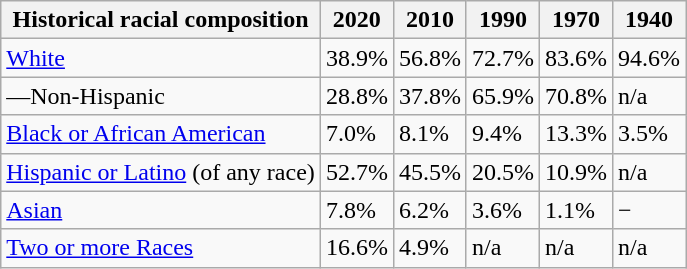<table class="wikitable sortable collapsible mw-collapsed" style="font-size: 100%;">
<tr>
<th>Historical racial composition</th>
<th>2020</th>
<th>2010</th>
<th>1990</th>
<th>1970</th>
<th>1940</th>
</tr>
<tr>
<td><a href='#'>White</a></td>
<td>38.9%</td>
<td>56.8%</td>
<td>72.7%</td>
<td>83.6%</td>
<td>94.6%</td>
</tr>
<tr>
<td>—Non-Hispanic</td>
<td>28.8%</td>
<td>37.8%</td>
<td>65.9%</td>
<td>70.8%</td>
<td>n/a</td>
</tr>
<tr>
<td><a href='#'>Black or African American</a></td>
<td>7.0%</td>
<td>8.1%</td>
<td>9.4%</td>
<td>13.3%</td>
<td>3.5%</td>
</tr>
<tr>
<td><a href='#'>Hispanic or Latino</a> (of any race)</td>
<td>52.7%</td>
<td>45.5%</td>
<td>20.5%</td>
<td>10.9%</td>
<td>n/a</td>
</tr>
<tr>
<td><a href='#'>Asian</a></td>
<td>7.8%</td>
<td>6.2%</td>
<td>3.6%</td>
<td>1.1%</td>
<td>−</td>
</tr>
<tr>
<td><a href='#'>Two or more Races</a></td>
<td>16.6%</td>
<td>4.9%</td>
<td>n/a</td>
<td>n/a</td>
<td>n/a</td>
</tr>
</table>
